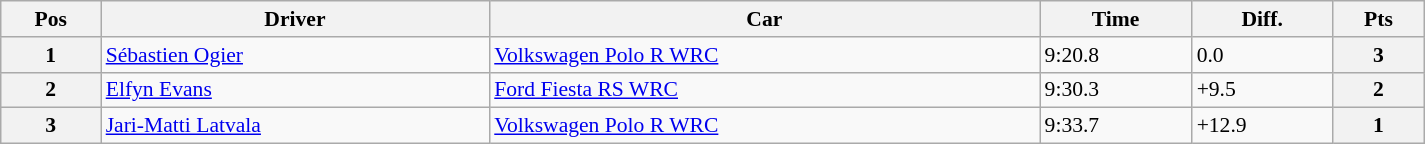<table class="wikitable" width=80% style="text-align: left; font-size: 90%; max-width: 950px;">
<tr>
<th>Pos</th>
<th>Driver</th>
<th>Car</th>
<th>Time</th>
<th>Diff.</th>
<th>Pts</th>
</tr>
<tr>
<th>1</th>
<td> <a href='#'>Sébastien Ogier</a></td>
<td><a href='#'>Volkswagen Polo R WRC</a></td>
<td>9:20.8</td>
<td>0.0</td>
<th><strong>3</strong></th>
</tr>
<tr>
<th>2</th>
<td> <a href='#'>Elfyn Evans</a></td>
<td><a href='#'>Ford Fiesta RS WRC</a></td>
<td>9:30.3</td>
<td>+9.5</td>
<th><strong>2</strong></th>
</tr>
<tr>
<th>3</th>
<td> <a href='#'>Jari-Matti Latvala</a></td>
<td><a href='#'>Volkswagen Polo R WRC</a></td>
<td>9:33.7</td>
<td>+12.9</td>
<th><strong>1</strong></th>
</tr>
</table>
